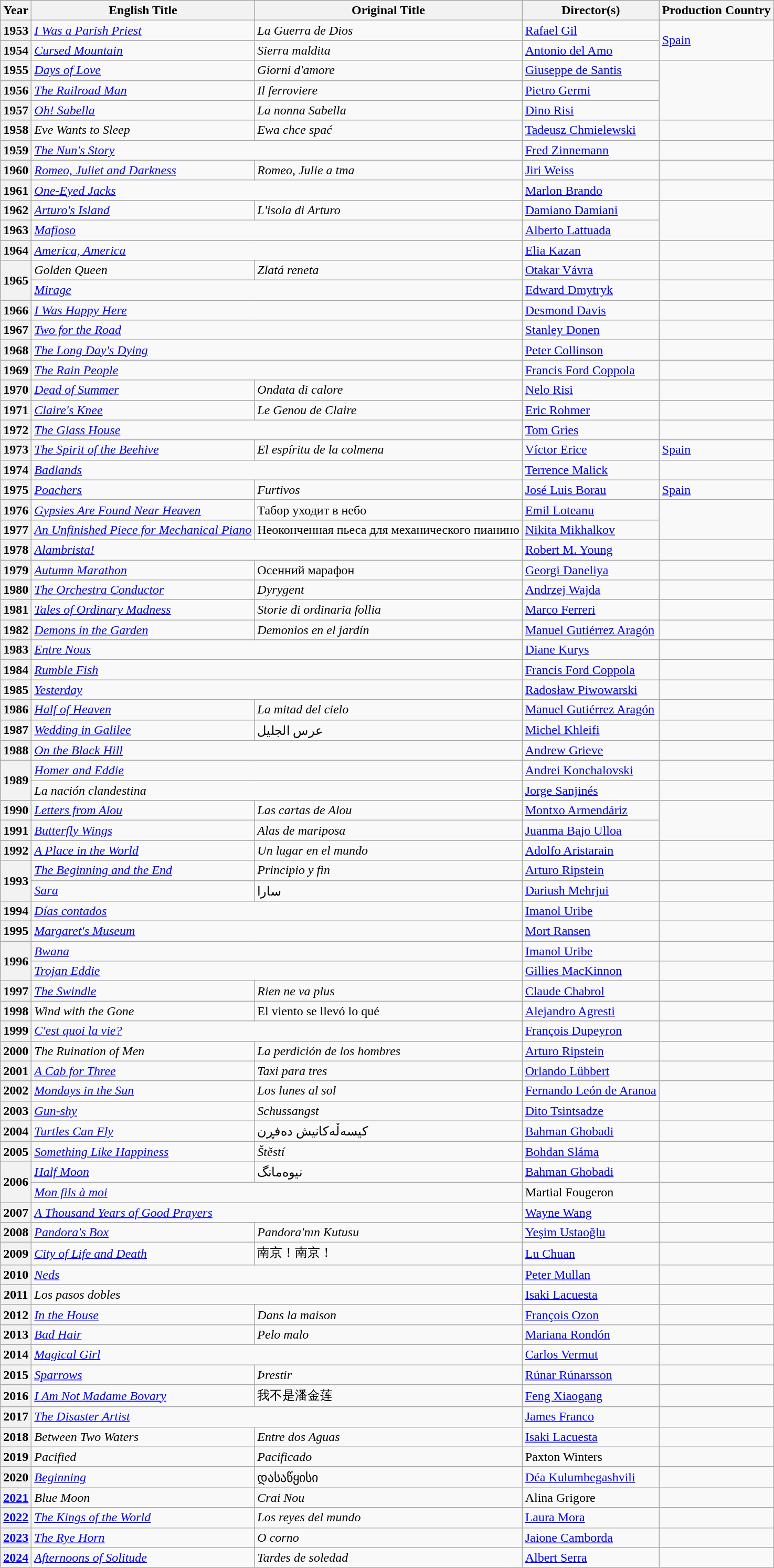<table class="wikitable sortable">
<tr>
<th>Year</th>
<th>English Title</th>
<th>Original Title</th>
<th>Director(s)</th>
<th>Production Country</th>
</tr>
<tr>
<th>1953</th>
<td><em><a href='#'>I Was a Parish Priest</a></em></td>
<td><em>La Guerra de Dios</em></td>
<td><a href='#'>Rafael Gil</a></td>
<td rowspan="2"> <a href='#'>Spain</a></td>
</tr>
<tr>
<th>1954</th>
<td><em><a href='#'>Cursed Mountain</a></em></td>
<td><em>Sierra maldita</em></td>
<td><a href='#'>Antonio del Amo</a></td>
</tr>
<tr>
<th>1955</th>
<td><em><a href='#'>Days of Love</a></em></td>
<td><em>Giorni d'amore</em></td>
<td><a href='#'>Giuseppe de Santis</a></td>
<td rowspan="3"></td>
</tr>
<tr>
<th>1956</th>
<td><em><a href='#'>The Railroad Man</a></em></td>
<td><em>Il ferroviere</em></td>
<td><a href='#'>Pietro Germi</a></td>
</tr>
<tr>
<th>1957</th>
<td><em><a href='#'>Oh! Sabella</a></em></td>
<td><em>La nonna Sabella</em></td>
<td><a href='#'>Dino Risi</a></td>
</tr>
<tr>
<th>1958</th>
<td><em>Eve Wants to Sleep</em></td>
<td><em>Ewa chce spać</em></td>
<td><a href='#'>Tadeusz Chmielewski</a></td>
<td></td>
</tr>
<tr>
<th>1959</th>
<td colspan="2"><em><a href='#'>The Nun's Story</a></em></td>
<td><a href='#'>Fred Zinnemann</a></td>
<td></td>
</tr>
<tr>
<th>1960</th>
<td><em><a href='#'>Romeo, Juliet and Darkness</a></em></td>
<td><em>Romeo, Julie a tma</em></td>
<td><a href='#'>Jiri Weiss</a></td>
<td></td>
</tr>
<tr>
<th>1961</th>
<td colspan="2"><em><a href='#'>One-Eyed Jacks</a></em></td>
<td><a href='#'>Marlon Brando</a></td>
<td></td>
</tr>
<tr>
<th>1962</th>
<td><em><a href='#'>Arturo's Island</a></em></td>
<td><em>L'isola di Arturo</em></td>
<td><a href='#'>Damiano Damiani</a></td>
<td rowspan="2"></td>
</tr>
<tr>
<th>1963</th>
<td colspan="2"><em><a href='#'>Mafioso</a></em></td>
<td><a href='#'>Alberto Lattuada</a></td>
</tr>
<tr>
<th>1964</th>
<td colspan="2"><em><a href='#'>America, America</a></em></td>
<td><a href='#'>Elia Kazan</a></td>
<td></td>
</tr>
<tr>
<th rowspan="2">1965</th>
<td><em>Golden Queen</em></td>
<td><em>Zlatá reneta</em></td>
<td><a href='#'>Otakar Vávra</a></td>
<td></td>
</tr>
<tr>
<td colspan="2"><em><a href='#'>Mirage</a></em></td>
<td><a href='#'>Edward Dmytryk</a></td>
<td></td>
</tr>
<tr>
<th>1966</th>
<td colspan="2"><em><a href='#'>I Was Happy Here</a></em></td>
<td><a href='#'>Desmond Davis</a></td>
<td></td>
</tr>
<tr>
<th>1967</th>
<td colspan="2"><em><a href='#'>Two for the Road</a></em></td>
<td><a href='#'>Stanley Donen</a></td>
<td></td>
</tr>
<tr>
<th>1968</th>
<td colspan="2"><em><a href='#'>The Long Day's Dying</a></em></td>
<td><a href='#'>Peter Collinson</a></td>
<td></td>
</tr>
<tr>
<th>1969</th>
<td colspan="2"><em><a href='#'>The Rain People</a></em></td>
<td><a href='#'>Francis Ford Coppola</a></td>
<td></td>
</tr>
<tr>
<th>1970</th>
<td><em><a href='#'>Dead of Summer</a></em></td>
<td><em>Ondata di calore</em></td>
<td><a href='#'>Nelo Risi</a></td>
<td></td>
</tr>
<tr>
<th>1971</th>
<td><em><a href='#'>Claire's Knee</a></em></td>
<td><em>Le Genou de Claire</em></td>
<td><a href='#'>Eric Rohmer</a></td>
<td></td>
</tr>
<tr>
<th>1972</th>
<td colspan="2"><em><a href='#'>The Glass House</a></em></td>
<td><a href='#'>Tom Gries</a></td>
<td></td>
</tr>
<tr>
<th>1973</th>
<td><em><a href='#'>The Spirit of the Beehive</a></em></td>
<td><em>El espíritu de la colmena</em></td>
<td><a href='#'>Víctor Erice</a></td>
<td> <a href='#'>Spain</a></td>
</tr>
<tr>
<th>1974</th>
<td colspan="2"><em><a href='#'>Badlands</a></em></td>
<td><a href='#'>Terrence Malick</a></td>
<td></td>
</tr>
<tr>
<th>1975</th>
<td><em><a href='#'>Poachers</a></em></td>
<td><em>Furtivos</em></td>
<td><a href='#'>José Luis Borau</a></td>
<td> <a href='#'>Spain</a></td>
</tr>
<tr>
<th>1976</th>
<td><em><a href='#'>Gypsies Are Found Near Heaven</a></em></td>
<td>Табор уходит в небо</td>
<td><a href='#'>Emil Loteanu</a></td>
<td rowspan="2"></td>
</tr>
<tr>
<th>1977</th>
<td><em><a href='#'>An Unfinished Piece for Mechanical Piano</a></em></td>
<td>Неоконченная пьеса для механического пианино</td>
<td><a href='#'>Nikita Mikhalkov</a></td>
</tr>
<tr>
<th>1978</th>
<td colspan="2"><em><a href='#'>Alambrista!</a></em></td>
<td><a href='#'>Robert M. Young</a></td>
<td></td>
</tr>
<tr>
<th>1979</th>
<td><em><a href='#'>Autumn Marathon</a></em></td>
<td>Осенний марафон</td>
<td><a href='#'>Georgi Daneliya</a></td>
<td></td>
</tr>
<tr>
<th>1980</th>
<td><em><a href='#'>The Orchestra Conductor</a></em></td>
<td><em>Dyrygent</em></td>
<td><a href='#'>Andrzej Wajda</a></td>
<td></td>
</tr>
<tr>
<th>1981</th>
<td><em><a href='#'>Tales of Ordinary Madness</a></em></td>
<td><em>Storie di ordinaria follia</em></td>
<td><a href='#'>Marco Ferreri</a></td>
<td></td>
</tr>
<tr>
<th>1982</th>
<td><em><a href='#'>Demons in the Garden</a></em></td>
<td><em>Demonios en el jardín</em></td>
<td><a href='#'>Manuel Gutiérrez Aragón</a></td>
<td></td>
</tr>
<tr>
<th>1983</th>
<td colspan="2"><em><a href='#'>Entre Nous</a></em></td>
<td><a href='#'>Diane Kurys</a></td>
<td></td>
</tr>
<tr>
<th>1984</th>
<td colspan="2"><em><a href='#'>Rumble Fish</a></em></td>
<td><a href='#'>Francis Ford Coppola</a></td>
<td></td>
</tr>
<tr>
<th>1985</th>
<td colspan="2"><em><a href='#'>Yesterday</a></em></td>
<td><a href='#'>Radosław Piwowarski</a></td>
<td></td>
</tr>
<tr>
<th>1986</th>
<td><em><a href='#'>Half of Heaven</a></em></td>
<td><em>La mitad del cielo</em></td>
<td><a href='#'>Manuel Gutiérrez Aragón</a></td>
<td></td>
</tr>
<tr>
<th>1987</th>
<td><em><a href='#'>Wedding in Galilee</a></em></td>
<td>عرس الجليل</td>
<td><a href='#'>Michel Khleifi</a></td>
<td></td>
</tr>
<tr>
<th>1988</th>
<td colspan="2"><em><a href='#'>On the Black Hill</a></em></td>
<td><a href='#'>Andrew Grieve</a></td>
<td></td>
</tr>
<tr>
<th rowspan="2">1989</th>
<td colspan="2"><em><a href='#'>Homer and Eddie</a></em></td>
<td><a href='#'>Andrei Konchalovski</a></td>
<td></td>
</tr>
<tr>
<td colspan="2"><em>La nación clandestina</em></td>
<td><a href='#'>Jorge Sanjinés</a></td>
<td></td>
</tr>
<tr>
<th>1990</th>
<td><em><a href='#'>Letters from Alou</a></em></td>
<td><em>Las cartas de Alou</em></td>
<td><a href='#'>Montxo Armendáriz</a></td>
<td rowspan="2"></td>
</tr>
<tr>
<th>1991</th>
<td><em><a href='#'>Butterfly Wings</a></em></td>
<td><em>Alas de mariposa</em></td>
<td><a href='#'>Juanma Bajo Ulloa</a></td>
</tr>
<tr>
<th>1992</th>
<td><em><a href='#'>A Place in the World</a></em></td>
<td><em>Un lugar en el mundo</em></td>
<td><a href='#'>Adolfo Aristarain</a></td>
<td></td>
</tr>
<tr>
<th rowspan="2">1993</th>
<td><em><a href='#'>The Beginning and the End</a></em></td>
<td><em>Principio y fin</em></td>
<td><a href='#'>Arturo Ripstein</a></td>
<td></td>
</tr>
<tr>
<td><em><a href='#'>Sara</a></em></td>
<td>سارا</td>
<td><a href='#'>Dariush Mehrjui</a></td>
<td></td>
</tr>
<tr>
<th>1994</th>
<td colspan="2"><em><a href='#'>Días contados</a></em></td>
<td><a href='#'>Imanol Uribe</a></td>
<td></td>
</tr>
<tr>
<th>1995</th>
<td colspan="2"><em><a href='#'>Margaret's Museum</a></em></td>
<td><a href='#'>Mort Ransen</a></td>
<td> </td>
</tr>
<tr>
<th rowspan="2">1996</th>
<td colspan="2"><em><a href='#'>Bwana</a></em></td>
<td><a href='#'>Imanol Uribe</a></td>
<td></td>
</tr>
<tr>
<td colspan="2"><em><a href='#'>Trojan Eddie</a></em></td>
<td><a href='#'>Gillies MacKinnon</a></td>
<td></td>
</tr>
<tr>
<th>1997</th>
<td><em><a href='#'>The Swindle</a></em></td>
<td><em>Rien ne va plus</em></td>
<td><a href='#'>Claude Chabrol</a></td>
<td></td>
</tr>
<tr>
<th>1998</th>
<td><em>Wind with the Gone</em></td>
<td>El viento se llevó lo qué</td>
<td><a href='#'>Alejandro Agresti</a></td>
<td> <br> </td>
</tr>
<tr>
<th>1999</th>
<td colspan="2"><em><a href='#'>C'est quoi la vie?</a></em></td>
<td><a href='#'>François Dupeyron</a></td>
<td></td>
</tr>
<tr>
<th>2000</th>
<td><em>The Ruination of Men</em></td>
<td><em>La perdición de los hombres</em></td>
<td><a href='#'>Arturo Ripstein</a></td>
<td> </td>
</tr>
<tr>
<th>2001</th>
<td><em><a href='#'>A Cab for Three</a></em></td>
<td><em>Taxi para tres</em></td>
<td><a href='#'>Orlando Lübbert</a></td>
<td></td>
</tr>
<tr>
<th>2002</th>
<td><em><a href='#'>Mondays in the Sun</a></em></td>
<td><em>Los lunes al sol</em></td>
<td><a href='#'>Fernando León de Aranoa</a></td>
<td>  </td>
</tr>
<tr>
<th>2003</th>
<td><em><a href='#'>Gun-shy</a></em></td>
<td><em>Schussangst</em></td>
<td><a href='#'>Dito Tsintsadze</a></td>
<td></td>
</tr>
<tr>
<th>2004</th>
<td><em><a href='#'>Turtles Can Fly</a></em></td>
<td>کیسەڵەکانیش دەفڕن</td>
<td><a href='#'>Bahman Ghobadi</a></td>
<td>  </td>
</tr>
<tr>
<th>2005</th>
<td><em><a href='#'>Something Like Happiness</a></em></td>
<td><em>Štěstí</em></td>
<td><a href='#'>Bohdan Sláma</a></td>
<td></td>
</tr>
<tr>
<th rowspan="2">2006</th>
<td><em><a href='#'>Half Moon</a></em></td>
<td>نیوەمانگ</td>
<td><a href='#'>Bahman Ghobadi</a></td>
<td></td>
</tr>
<tr>
<td colspan="2"><em><a href='#'>Mon fils à moi</a></em></td>
<td>Martial Fougeron</td>
<td></td>
</tr>
<tr>
<th>2007</th>
<td colspan="2"><em><a href='#'>A Thousand Years of Good Prayers</a></em></td>
<td><a href='#'>Wayne Wang</a></td>
<td></td>
</tr>
<tr>
<th>2008</th>
<td><em><a href='#'>Pandora's Box</a></em></td>
<td><em>Pandora'nın Kutusu</em></td>
<td><a href='#'>Yeşim Ustaoğlu</a></td>
<td></td>
</tr>
<tr>
<th>2009</th>
<td><em><a href='#'>City of Life and Death</a></em></td>
<td>南京！南京！</td>
<td><a href='#'>Lu Chuan</a></td>
<td></td>
</tr>
<tr>
<th>2010</th>
<td colspan="2"><em><a href='#'>Neds</a></em></td>
<td><a href='#'>Peter Mullan</a></td>
<td><br> </td>
</tr>
<tr>
<th>2011</th>
<td colspan="2"><em>Los pasos dobles</em></td>
<td><a href='#'>Isaki Lacuesta</a></td>
<td> </td>
</tr>
<tr>
<th>2012</th>
<td><em><a href='#'>In the House</a></em></td>
<td><em>Dans la maison</em></td>
<td><a href='#'>François Ozon</a></td>
<td></td>
</tr>
<tr>
<th>2013</th>
<td><em><a href='#'>Bad Hair</a></em></td>
<td><em>Pelo malo</em></td>
<td><a href='#'>Mariana Rondón</a></td>
<td>  </td>
</tr>
<tr>
<th>2014</th>
<td colspan="2"><em><a href='#'>Magical Girl</a></em></td>
<td><a href='#'>Carlos Vermut</a></td>
<td></td>
</tr>
<tr>
<th>2015</th>
<td><em><a href='#'>Sparrows</a></em></td>
<td><em>Þrestir</em></td>
<td><a href='#'>Rúnar Rúnarsson</a></td>
<td> </td>
</tr>
<tr>
<th>2016</th>
<td><em><a href='#'>I Am Not Madame Bovary</a></em></td>
<td>我不是潘金莲</td>
<td><a href='#'>Feng Xiaogang</a></td>
<td></td>
</tr>
<tr>
<th>2017</th>
<td colspan="2"><em><a href='#'>The Disaster Artist</a></em></td>
<td><a href='#'>James Franco</a></td>
<td></td>
</tr>
<tr>
<th>2018</th>
<td><em>Between Two Waters</em></td>
<td><em>Entre dos Aguas</em></td>
<td><a href='#'>Isaki Lacuesta</a></td>
<td></td>
</tr>
<tr>
<th>2019</th>
<td><em>Pacified</em></td>
<td><em>Pacificado</em></td>
<td>Paxton Winters</td>
<td></td>
</tr>
<tr>
<th>2020</th>
<td><em><a href='#'>Beginning</a></em></td>
<td>დასაწყისი</td>
<td><a href='#'>Déa Kulumbegashvili</a></td>
<td></td>
</tr>
<tr>
<th><a href='#'>2021</a></th>
<td><em>Blue Moon</em></td>
<td><em>Crai Nou</em></td>
<td>Alina Grigore</td>
<td></td>
</tr>
<tr>
<th><a href='#'>2022</a></th>
<td><em><a href='#'>The Kings of the World</a></em></td>
<td><em>Los reyes del mundo</em></td>
<td><a href='#'>Laura Mora</a></td>
<td></td>
</tr>
<tr>
<th><a href='#'>2023</a></th>
<td><em><a href='#'>The Rye Horn</a></em></td>
<td><em>O corno</em></td>
<td><a href='#'>Jaione Camborda</a></td>
<td>  </td>
</tr>
<tr>
<th><a href='#'>2024</a></th>
<td><em><a href='#'>Afternoons of Solitude</a></em></td>
<td><em>Tardes de soledad</em></td>
<td><a href='#'>Albert Serra</a></td>
<td>  </td>
</tr>
</table>
